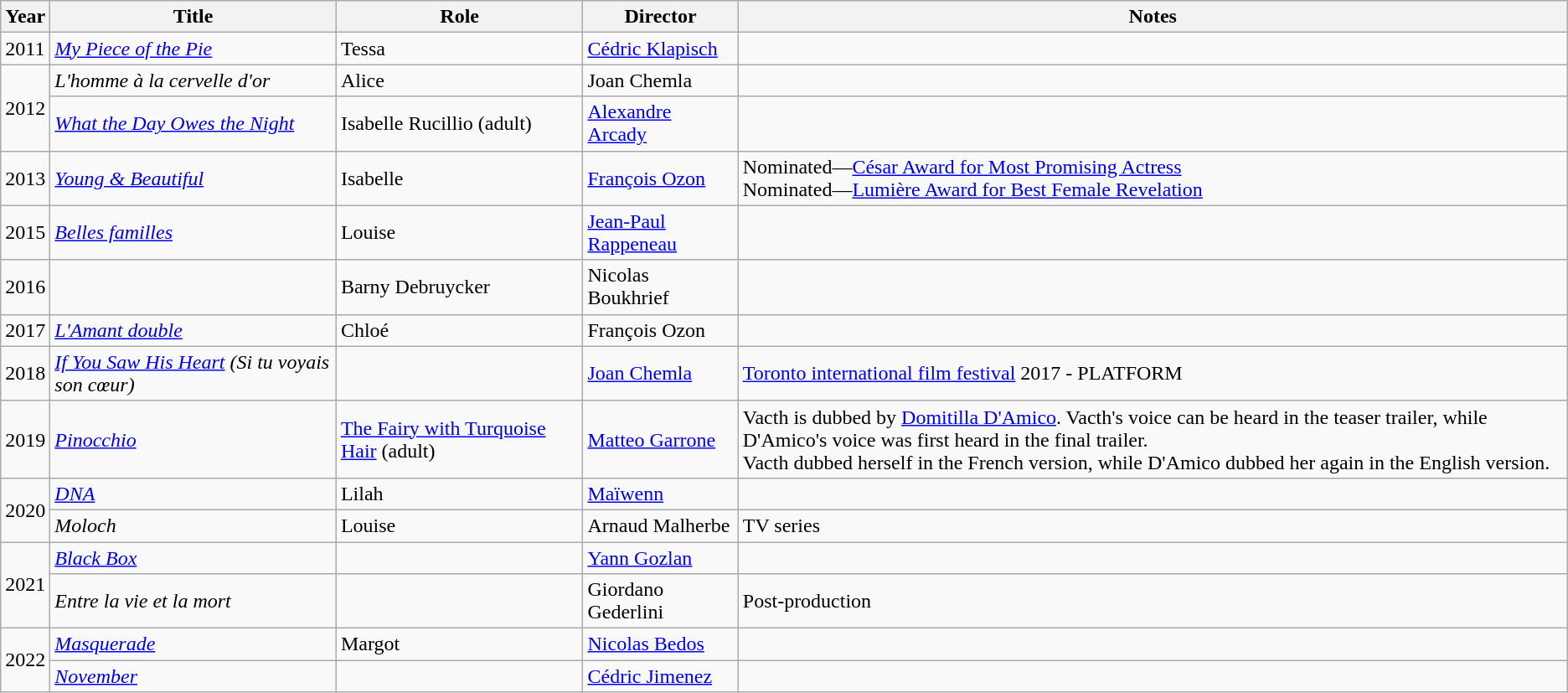<table class="wikitable sortable">
<tr>
<th>Year</th>
<th>Title</th>
<th>Role</th>
<th>Director</th>
<th class="unsortable">Notes</th>
</tr>
<tr>
<td>2011</td>
<td><em><a href='#'>My Piece of the Pie</a></em></td>
<td>Tessa</td>
<td><a href='#'>Cédric Klapisch</a></td>
<td></td>
</tr>
<tr>
<td rowspan="2">2012</td>
<td><em>L'homme à la cervelle d'or</em></td>
<td>Alice</td>
<td>Joan Chemla</td>
<td></td>
</tr>
<tr>
<td><em><a href='#'>What the Day Owes the Night</a></em></td>
<td>Isabelle Rucillio (adult)</td>
<td><a href='#'>Alexandre Arcady</a></td>
<td></td>
</tr>
<tr>
<td>2013</td>
<td><em><a href='#'>Young & Beautiful</a></em></td>
<td>Isabelle</td>
<td><a href='#'>François Ozon</a></td>
<td>Nominated—<a href='#'>César Award for Most Promising Actress</a><br>Nominated—<a href='#'>Lumière Award for Best Female Revelation</a></td>
</tr>
<tr>
<td>2015</td>
<td><em><a href='#'>Belles familles</a></em></td>
<td>Louise</td>
<td><a href='#'>Jean-Paul Rappeneau</a></td>
<td></td>
</tr>
<tr>
<td>2016</td>
<td><em></em></td>
<td>Barny Debruycker</td>
<td>Nicolas Boukhrief</td>
<td></td>
</tr>
<tr>
<td>2017</td>
<td><em><a href='#'>L'Amant double</a></em></td>
<td>Chloé</td>
<td>François Ozon</td>
<td></td>
</tr>
<tr>
<td>2018</td>
<td><em><a href='#'>If You Saw His Heart</a> (Si tu voyais son cœur)</em></td>
<td></td>
<td><a href='#'>Joan Chemla</a></td>
<td><a href='#'>Toronto international film festival</a> 2017 - PLATFORM</td>
</tr>
<tr>
<td>2019</td>
<td><em><a href='#'>Pinocchio</a></em></td>
<td><a href='#'>The Fairy with Turquoise Hair</a> (adult)</td>
<td><a href='#'>Matteo Garrone</a></td>
<td>Vacth is dubbed by <a href='#'>Domitilla D'Amico</a>. Vacth's voice can be heard in the teaser trailer, while D'Amico's voice was first heard in the final trailer.<br>Vacth dubbed herself in the French version, while D'Amico dubbed her again in the English version.</td>
</tr>
<tr>
<td rowspan="2">2020</td>
<td><em><a href='#'>DNA</a></em></td>
<td>Lilah</td>
<td><a href='#'>Maïwenn</a></td>
<td></td>
</tr>
<tr>
<td><em>Moloch</em></td>
<td>Louise</td>
<td>Arnaud Malherbe</td>
<td>TV series</td>
</tr>
<tr>
<td rowspan="2">2021</td>
<td><em><a href='#'>Black Box</a></em></td>
<td></td>
<td><a href='#'>Yann Gozlan</a></td>
<td></td>
</tr>
<tr>
<td><em>Entre la vie et la mort</em></td>
<td></td>
<td>Giordano Gederlini</td>
<td>Post-production</td>
</tr>
<tr>
<td rowspan="2">2022</td>
<td><em><a href='#'>Masquerade</a></em></td>
<td>Margot</td>
<td><a href='#'>Nicolas Bedos</a></td>
<td></td>
</tr>
<tr>
<td><em><a href='#'>November</a></em></td>
<td></td>
<td><a href='#'>Cédric Jimenez</a></td>
<td></td>
</tr>
</table>
